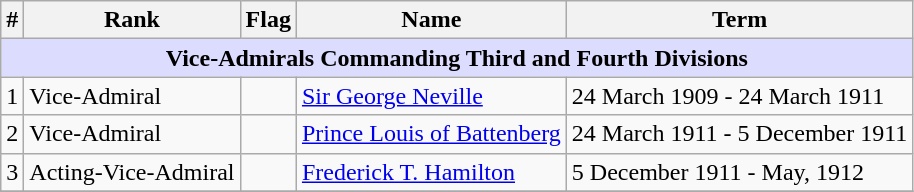<table class="wikitable">
<tr>
<th>#</th>
<th>Rank</th>
<th>Flag</th>
<th>Name</th>
<th>Term</th>
</tr>
<tr>
<td colspan="5" align="center" style="background:#dcdcfe;"><strong>Vice-Admirals Commanding Third and Fourth Divisions</strong></td>
</tr>
<tr>
<td>1</td>
<td>Vice-Admiral</td>
<td></td>
<td><a href='#'>Sir George Neville</a></td>
<td>24 March 1909 - 24 March 1911</td>
</tr>
<tr>
<td>2</td>
<td>Vice-Admiral</td>
<td></td>
<td><a href='#'>Prince Louis of Battenberg</a></td>
<td>24 March 1911 - 5 December 1911</td>
</tr>
<tr>
<td>3</td>
<td>Acting-Vice-Admiral</td>
<td></td>
<td><a href='#'>Frederick T. Hamilton</a></td>
<td>5 December 1911 -  May, 1912</td>
</tr>
<tr>
</tr>
</table>
